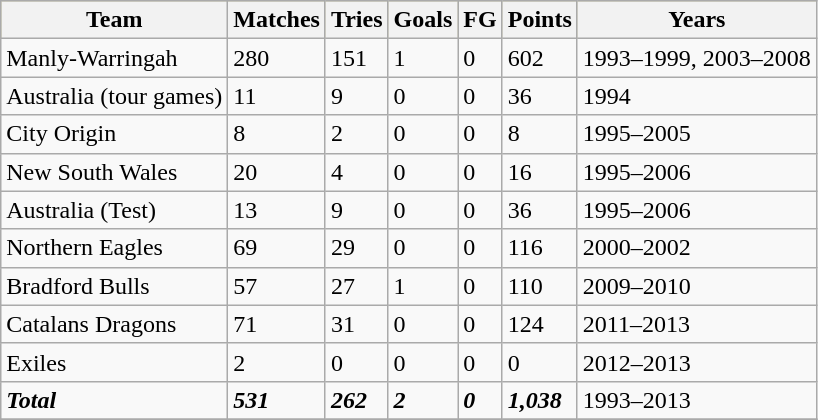<table class="wikitable">
<tr bgcolor=#bdb76b>
<th>Team</th>
<th>Matches</th>
<th>Tries</th>
<th>Goals</th>
<th>FG</th>
<th>Points</th>
<th>Years</th>
</tr>
<tr>
<td>  Manly-Warringah</td>
<td>280</td>
<td>151</td>
<td>1</td>
<td>0</td>
<td>602</td>
<td>1993–1999, 2003–2008</td>
</tr>
<tr>
<td> Australia (tour games)</td>
<td>11</td>
<td>9</td>
<td>0</td>
<td>0</td>
<td>36</td>
<td>1994</td>
</tr>
<tr>
<td> City Origin</td>
<td>8</td>
<td>2</td>
<td>0</td>
<td>0</td>
<td>8</td>
<td>1995–2005</td>
</tr>
<tr>
<td> New South Wales</td>
<td>20</td>
<td>4</td>
<td>0</td>
<td>0</td>
<td>16</td>
<td>1995–2006</td>
</tr>
<tr>
<td> Australia (Test)</td>
<td>13</td>
<td>9</td>
<td>0</td>
<td>0</td>
<td>36</td>
<td>1995–2006</td>
</tr>
<tr>
<td> Northern Eagles</td>
<td>69</td>
<td>29</td>
<td>0</td>
<td>0</td>
<td>116</td>
<td>2000–2002</td>
</tr>
<tr>
<td> Bradford Bulls</td>
<td>57</td>
<td>27</td>
<td>1</td>
<td>0</td>
<td>110</td>
<td>2009–2010</td>
</tr>
<tr>
<td> Catalans Dragons</td>
<td>71</td>
<td>31</td>
<td>0</td>
<td>0</td>
<td>124</td>
<td>2011–2013</td>
</tr>
<tr>
<td>Exiles</td>
<td>2</td>
<td>0</td>
<td>0</td>
<td>0</td>
<td>0</td>
<td>2012–2013</td>
</tr>
<tr>
<td><strong><em>Total</em></strong></td>
<td><strong><em>531</em></strong></td>
<td><strong><em>262</em></strong></td>
<td><strong><em>2</em></strong></td>
<td><strong><em>0</em></strong></td>
<td><strong><em>1,038</em></strong></td>
<td>1993–2013</td>
</tr>
<tr>
</tr>
</table>
